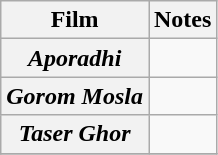<table class="wikitable sortable">
<tr>
<th>Film</th>
<th>Notes</th>
</tr>
<tr>
<th><em>Aporadhi</em></th>
<td></td>
</tr>
<tr>
<th><em>Gorom Mosla</em></th>
<td></td>
</tr>
<tr>
<th><em>Taser Ghor</em></th>
<td></td>
</tr>
<tr>
</tr>
</table>
